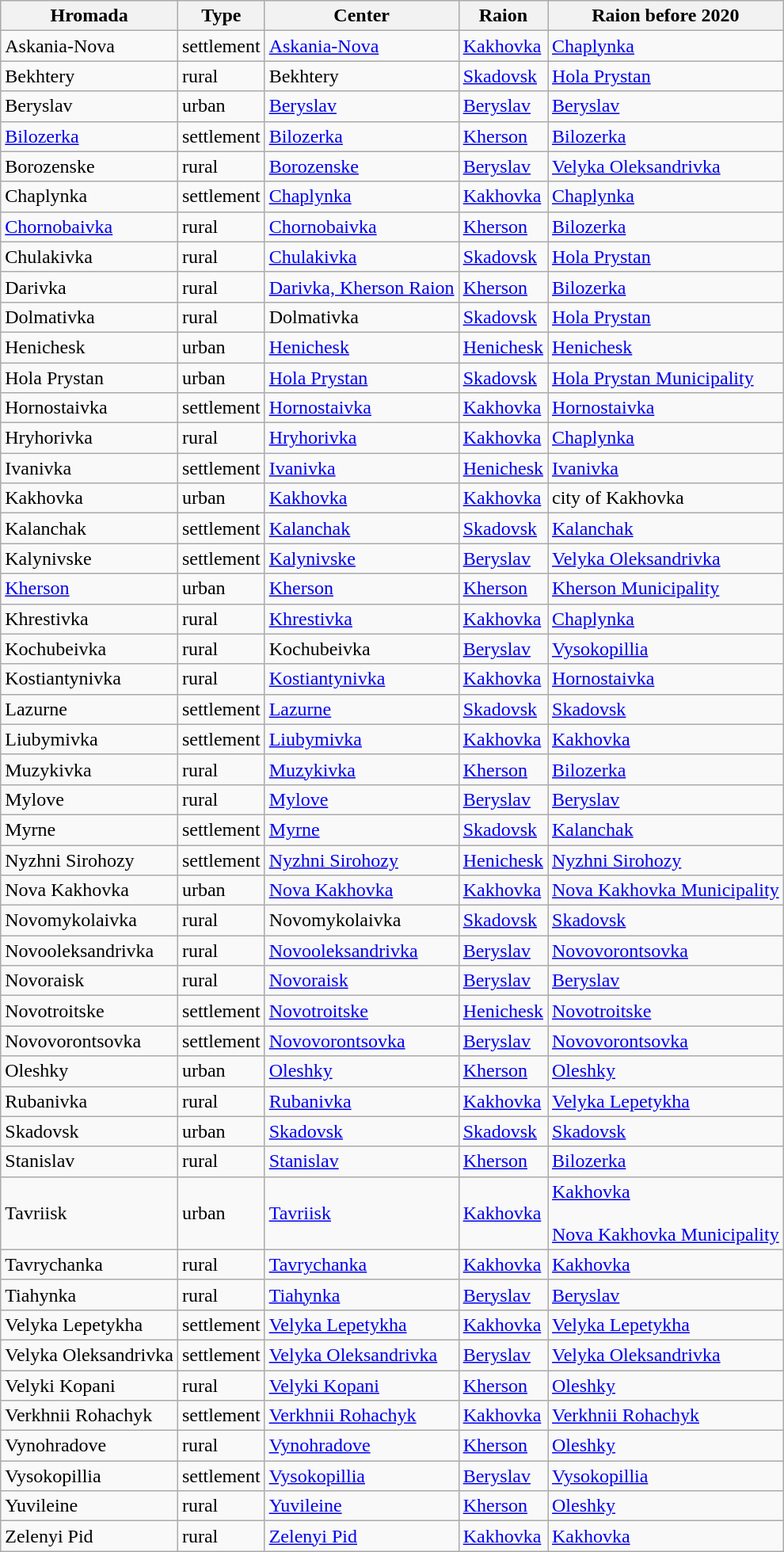<table class='wikitable sortable'>
<tr>
<th>Hromada</th>
<th>Type</th>
<th>Center</th>
<th>Raion</th>
<th>Raion before 2020</th>
</tr>
<tr>
<td>Askania-Nova</td>
<td>settlement</td>
<td><a href='#'>Askania-Nova</a></td>
<td><a href='#'>Kakhovka</a></td>
<td><a href='#'>Chaplynka</a></td>
</tr>
<tr>
<td>Bekhtery</td>
<td>rural</td>
<td>Bekhtery</td>
<td><a href='#'>Skadovsk</a></td>
<td><a href='#'>Hola Prystan</a></td>
</tr>
<tr>
<td>Beryslav</td>
<td>urban</td>
<td><a href='#'>Beryslav</a></td>
<td><a href='#'>Beryslav</a></td>
<td><a href='#'>Beryslav</a></td>
</tr>
<tr>
<td><a href='#'>Bilozerka</a></td>
<td>settlement</td>
<td><a href='#'>Bilozerka</a></td>
<td><a href='#'>Kherson</a></td>
<td><a href='#'>Bilozerka</a></td>
</tr>
<tr>
<td>Borozenske</td>
<td>rural</td>
<td><a href='#'>Borozenske</a></td>
<td><a href='#'>Beryslav</a></td>
<td><a href='#'>Velyka Oleksandrivka</a></td>
</tr>
<tr>
<td>Chaplynka</td>
<td>settlement</td>
<td><a href='#'>Chaplynka</a></td>
<td><a href='#'>Kakhovka</a></td>
<td><a href='#'>Chaplynka</a></td>
</tr>
<tr>
<td><a href='#'>Chornobaivka</a></td>
<td>rural</td>
<td><a href='#'>Chornobaivka</a></td>
<td><a href='#'>Kherson</a></td>
<td><a href='#'>Bilozerka</a></td>
</tr>
<tr>
<td>Chulakivka</td>
<td>rural</td>
<td><a href='#'>Chulakivka</a></td>
<td><a href='#'>Skadovsk</a></td>
<td><a href='#'>Hola Prystan</a></td>
</tr>
<tr>
<td>Darivka</td>
<td>rural</td>
<td><a href='#'>Darivka, Kherson Raion</a></td>
<td><a href='#'>Kherson</a></td>
<td><a href='#'>Bilozerka</a></td>
</tr>
<tr>
<td>Dolmativka</td>
<td>rural</td>
<td>Dolmativka</td>
<td><a href='#'>Skadovsk</a></td>
<td><a href='#'>Hola Prystan</a></td>
</tr>
<tr>
<td>Henichesk</td>
<td>urban</td>
<td><a href='#'>Henichesk</a></td>
<td><a href='#'>Henichesk</a></td>
<td><a href='#'>Henichesk</a></td>
</tr>
<tr>
<td>Hola Prystan</td>
<td>urban</td>
<td><a href='#'>Hola Prystan</a></td>
<td><a href='#'>Skadovsk</a></td>
<td><a href='#'>Hola Prystan Municipality</a></td>
</tr>
<tr>
<td>Hornostaivka</td>
<td>settlement</td>
<td><a href='#'>Hornostaivka</a></td>
<td><a href='#'>Kakhovka</a></td>
<td><a href='#'>Hornostaivka</a></td>
</tr>
<tr>
<td>Hryhorivka</td>
<td>rural</td>
<td><a href='#'>Hryhorivka</a></td>
<td><a href='#'>Kakhovka</a></td>
<td><a href='#'>Chaplynka</a></td>
</tr>
<tr>
<td>Ivanivka</td>
<td>settlement</td>
<td><a href='#'>Ivanivka</a></td>
<td><a href='#'>Henichesk</a></td>
<td><a href='#'>Ivanivka</a></td>
</tr>
<tr>
<td>Kakhovka</td>
<td>urban</td>
<td><a href='#'>Kakhovka</a></td>
<td><a href='#'>Kakhovka</a></td>
<td>city of Kakhovka</td>
</tr>
<tr>
<td>Kalanchak</td>
<td>settlement</td>
<td><a href='#'>Kalanchak</a></td>
<td><a href='#'>Skadovsk</a></td>
<td><a href='#'>Kalanchak</a></td>
</tr>
<tr>
<td>Kalynivske</td>
<td>settlement</td>
<td><a href='#'>Kalynivske</a></td>
<td><a href='#'>Beryslav</a></td>
<td><a href='#'>Velyka Oleksandrivka</a></td>
</tr>
<tr>
<td><a href='#'>Kherson</a></td>
<td>urban</td>
<td><a href='#'>Kherson</a></td>
<td><a href='#'>Kherson</a></td>
<td><a href='#'>Kherson Municipality</a></td>
</tr>
<tr>
<td>Khrestivka</td>
<td>rural</td>
<td><a href='#'>Khrestivka</a></td>
<td><a href='#'>Kakhovka</a></td>
<td><a href='#'>Chaplynka</a></td>
</tr>
<tr>
<td>Kochubeivka</td>
<td>rural</td>
<td>Kochubeivka</td>
<td><a href='#'>Beryslav</a></td>
<td><a href='#'>Vysokopillia</a></td>
</tr>
<tr>
<td>Kostiantynivka</td>
<td>rural</td>
<td><a href='#'>Kostiantynivka</a></td>
<td><a href='#'>Kakhovka</a></td>
<td><a href='#'>Hornostaivka</a></td>
</tr>
<tr>
<td>Lazurne</td>
<td>settlement</td>
<td><a href='#'>Lazurne</a></td>
<td><a href='#'>Skadovsk</a></td>
<td><a href='#'>Skadovsk</a></td>
</tr>
<tr>
<td>Liubymivka</td>
<td>settlement</td>
<td><a href='#'>Liubymivka</a></td>
<td><a href='#'>Kakhovka</a></td>
<td><a href='#'>Kakhovka</a></td>
</tr>
<tr>
<td>Muzykivka</td>
<td>rural</td>
<td><a href='#'>Muzykivka</a></td>
<td><a href='#'>Kherson</a></td>
<td><a href='#'>Bilozerka</a></td>
</tr>
<tr>
<td>Mylove</td>
<td>rural</td>
<td><a href='#'>Mylove</a></td>
<td><a href='#'>Beryslav</a></td>
<td><a href='#'>Beryslav</a></td>
</tr>
<tr>
<td>Myrne</td>
<td>settlement</td>
<td><a href='#'>Myrne</a></td>
<td><a href='#'>Skadovsk</a></td>
<td><a href='#'>Kalanchak</a></td>
</tr>
<tr>
<td>Nyzhni Sirohozy</td>
<td>settlement</td>
<td><a href='#'>Nyzhni Sirohozy</a></td>
<td><a href='#'>Henichesk</a></td>
<td><a href='#'>Nyzhni Sirohozy</a></td>
</tr>
<tr>
<td>Nova Kakhovka</td>
<td>urban</td>
<td><a href='#'>Nova Kakhovka</a></td>
<td><a href='#'>Kakhovka</a></td>
<td><a href='#'>Nova Kakhovka Municipality</a></td>
</tr>
<tr>
<td>Novomykolaivka</td>
<td>rural</td>
<td>Novomykolaivka</td>
<td><a href='#'>Skadovsk</a></td>
<td><a href='#'>Skadovsk</a></td>
</tr>
<tr>
<td>Novooleksandrivka</td>
<td>rural</td>
<td><a href='#'>Novooleksandrivka</a></td>
<td><a href='#'>Beryslav</a></td>
<td><a href='#'>Novovorontsovka</a></td>
</tr>
<tr>
<td>Novoraisk</td>
<td>rural</td>
<td><a href='#'>Novoraisk</a></td>
<td><a href='#'>Beryslav</a></td>
<td><a href='#'>Beryslav</a></td>
</tr>
<tr>
<td>Novotroitske</td>
<td>settlement</td>
<td><a href='#'>Novotroitske</a></td>
<td><a href='#'>Henichesk</a></td>
<td><a href='#'>Novotroitske</a></td>
</tr>
<tr>
<td>Novovorontsovka</td>
<td>settlement</td>
<td><a href='#'>Novovorontsovka</a></td>
<td><a href='#'>Beryslav</a></td>
<td><a href='#'>Novovorontsovka</a></td>
</tr>
<tr>
<td>Oleshky</td>
<td>urban</td>
<td><a href='#'>Oleshky</a></td>
<td><a href='#'>Kherson</a></td>
<td><a href='#'>Oleshky</a></td>
</tr>
<tr>
<td>Rubanivka</td>
<td>rural</td>
<td><a href='#'>Rubanivka</a></td>
<td><a href='#'>Kakhovka</a></td>
<td><a href='#'>Velyka Lepetykha</a></td>
</tr>
<tr>
<td>Skadovsk</td>
<td>urban</td>
<td><a href='#'>Skadovsk</a></td>
<td><a href='#'>Skadovsk</a></td>
<td><a href='#'>Skadovsk</a></td>
</tr>
<tr>
<td>Stanislav</td>
<td>rural</td>
<td><a href='#'>Stanislav</a></td>
<td><a href='#'>Kherson</a></td>
<td><a href='#'>Bilozerka</a></td>
</tr>
<tr>
<td>Tavriisk</td>
<td>urban</td>
<td><a href='#'>Tavriisk</a></td>
<td><a href='#'>Kakhovka</a></td>
<td><a href='#'>Kakhovka</a><br><br><a href='#'>Nova Kakhovka Municipality</a></td>
</tr>
<tr>
<td>Tavrychanka</td>
<td>rural</td>
<td><a href='#'>Tavrychanka</a></td>
<td><a href='#'>Kakhovka</a></td>
<td><a href='#'>Kakhovka</a></td>
</tr>
<tr>
<td>Tiahynka</td>
<td>rural</td>
<td><a href='#'>Tiahynka</a></td>
<td><a href='#'>Beryslav</a></td>
<td><a href='#'>Beryslav</a></td>
</tr>
<tr>
<td>Velyka Lepetykha</td>
<td>settlement</td>
<td><a href='#'>Velyka Lepetykha</a></td>
<td><a href='#'>Kakhovka</a></td>
<td><a href='#'>Velyka Lepetykha</a></td>
</tr>
<tr>
<td>Velyka Oleksandrivka</td>
<td>settlement</td>
<td><a href='#'>Velyka Oleksandrivka</a></td>
<td><a href='#'>Beryslav</a></td>
<td><a href='#'>Velyka Oleksandrivka</a></td>
</tr>
<tr>
<td>Velyki Kopani</td>
<td>rural</td>
<td><a href='#'>Velyki Kopani</a></td>
<td><a href='#'>Kherson</a></td>
<td><a href='#'>Oleshky</a></td>
</tr>
<tr>
<td>Verkhnii Rohachyk</td>
<td>settlement</td>
<td><a href='#'>Verkhnii Rohachyk</a></td>
<td><a href='#'>Kakhovka</a></td>
<td><a href='#'>Verkhnii Rohachyk</a></td>
</tr>
<tr>
<td>Vynohradove</td>
<td>rural</td>
<td><a href='#'>Vynohradove</a></td>
<td><a href='#'>Kherson</a></td>
<td><a href='#'>Oleshky</a></td>
</tr>
<tr>
<td>Vysokopillia</td>
<td>settlement</td>
<td><a href='#'>Vysokopillia</a></td>
<td><a href='#'>Beryslav</a></td>
<td><a href='#'>Vysokopillia</a></td>
</tr>
<tr>
<td>Yuvileine</td>
<td>rural</td>
<td><a href='#'>Yuvileine</a></td>
<td><a href='#'>Kherson</a></td>
<td><a href='#'>Oleshky</a></td>
</tr>
<tr>
<td>Zelenyi Pid</td>
<td>rural</td>
<td><a href='#'>Zelenyi Pid</a></td>
<td><a href='#'>Kakhovka</a></td>
<td><a href='#'>Kakhovka</a></td>
</tr>
</table>
